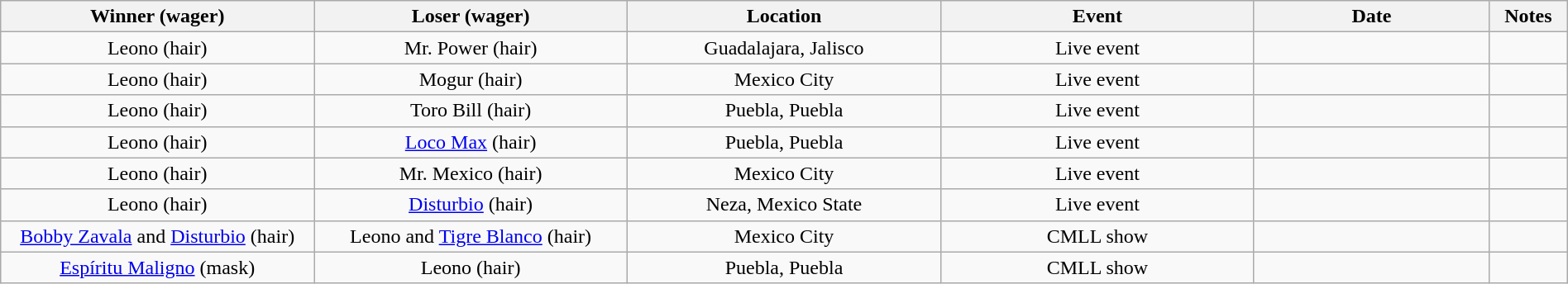<table class="wikitable sortable" width=100%  style="text-align: center">
<tr>
<th width=20% scope="col">Winner (wager)</th>
<th width=20% scope="col">Loser (wager)</th>
<th width=20% scope="col">Location</th>
<th width=20% scope="col">Event</th>
<th width=15% scope="col">Date</th>
<th class="unsortable" width=5% scope="col">Notes</th>
</tr>
<tr>
<td>Leono (hair)</td>
<td>Mr. Power (hair)</td>
<td>Guadalajara, Jalisco</td>
<td>Live event</td>
<td></td>
<td> </td>
</tr>
<tr>
<td>Leono (hair)</td>
<td>Mogur (hair)</td>
<td>Mexico City</td>
<td>Live event</td>
<td></td>
<td> </td>
</tr>
<tr>
<td>Leono (hair)</td>
<td>Toro Bill (hair)</td>
<td>Puebla, Puebla</td>
<td>Live event</td>
<td></td>
<td> </td>
</tr>
<tr>
<td>Leono (hair)</td>
<td><a href='#'>Loco Max</a> (hair)</td>
<td>Puebla, Puebla</td>
<td>Live event</td>
<td></td>
<td> </td>
</tr>
<tr>
<td>Leono (hair)</td>
<td>Mr. Mexico (hair)</td>
<td>Mexico City</td>
<td>Live event</td>
<td></td>
<td> </td>
</tr>
<tr>
<td>Leono (hair)</td>
<td><a href='#'>Disturbio</a> (hair)</td>
<td>Neza, Mexico State</td>
<td>Live event</td>
<td></td>
<td> </td>
</tr>
<tr>
<td><a href='#'>Bobby Zavala</a> and <a href='#'>Disturbio</a> (hair)</td>
<td>Leono and <a href='#'>Tigre Blanco</a> (hair)</td>
<td>Mexico City</td>
<td>CMLL show</td>
<td></td>
<td></td>
</tr>
<tr>
<td><a href='#'>Espíritu Maligno</a> (mask)</td>
<td>Leono (hair)</td>
<td>Puebla, Puebla</td>
<td>CMLL show</td>
<td></td>
<td></td>
</tr>
</table>
